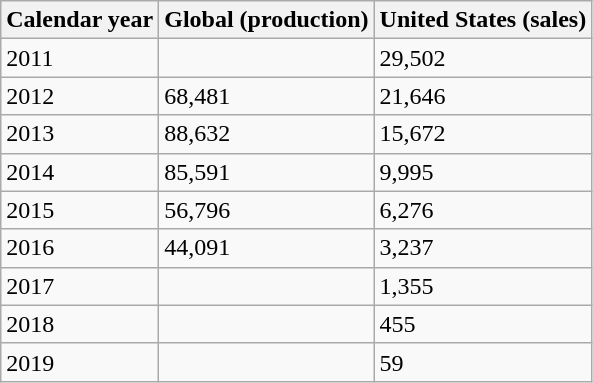<table class="wikitable">
<tr>
<th>Calendar year</th>
<th>Global (production)</th>
<th>United States (sales)</th>
</tr>
<tr>
<td>2011</td>
<td></td>
<td>29,502</td>
</tr>
<tr>
<td>2012</td>
<td>68,481</td>
<td>21,646</td>
</tr>
<tr>
<td>2013</td>
<td>88,632</td>
<td>15,672</td>
</tr>
<tr>
<td>2014</td>
<td>85,591</td>
<td>9,995</td>
</tr>
<tr>
<td>2015</td>
<td>56,796</td>
<td>6,276</td>
</tr>
<tr>
<td>2016</td>
<td>44,091</td>
<td>3,237</td>
</tr>
<tr>
<td>2017</td>
<td></td>
<td>1,355</td>
</tr>
<tr>
<td>2018</td>
<td></td>
<td>455</td>
</tr>
<tr>
<td>2019</td>
<td></td>
<td>59</td>
</tr>
</table>
